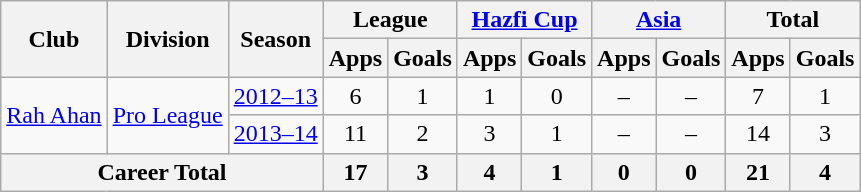<table class="wikitable" style="text-align: center;">
<tr>
<th rowspan="2">Club</th>
<th rowspan="2">Division</th>
<th rowspan="2">Season</th>
<th colspan="2">League</th>
<th colspan="2"><a href='#'>Hazfi Cup</a></th>
<th colspan="2"><a href='#'>Asia</a></th>
<th colspan="2">Total</th>
</tr>
<tr>
<th>Apps</th>
<th>Goals</th>
<th>Apps</th>
<th>Goals</th>
<th>Apps</th>
<th>Goals</th>
<th>Apps</th>
<th>Goals</th>
</tr>
<tr>
<td rowspan="2"><a href='#'>Rah Ahan</a></td>
<td rowspan="2"><a href='#'>Pro League</a></td>
<td><a href='#'>2012–13</a></td>
<td>6</td>
<td>1</td>
<td>1</td>
<td>0</td>
<td>–</td>
<td>–</td>
<td>7</td>
<td>1</td>
</tr>
<tr>
<td><a href='#'>2013–14</a></td>
<td>11</td>
<td>2</td>
<td>3</td>
<td>1</td>
<td>–</td>
<td>–</td>
<td>14</td>
<td>3</td>
</tr>
<tr>
<th colspan=3>Career Total</th>
<th>17</th>
<th>3</th>
<th>4</th>
<th>1</th>
<th>0</th>
<th>0</th>
<th>21</th>
<th>4</th>
</tr>
</table>
